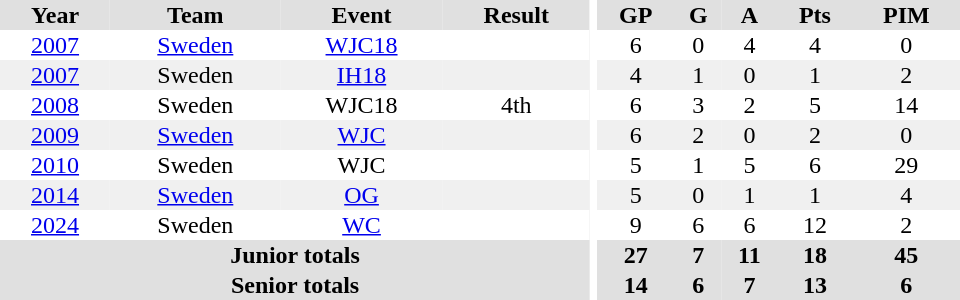<table border="0" cellpadding="1" cellspacing="0" ID="Table3" style="text-align:center; width:40em;">
<tr bgcolor="#e0e0e0">
<th>Year</th>
<th>Team</th>
<th>Event</th>
<th>Result</th>
<th rowspan="99" bgcolor="#fff"></th>
<th>GP</th>
<th>G</th>
<th>A</th>
<th>Pts</th>
<th>PIM</th>
</tr>
<tr>
<td><a href='#'>2007</a></td>
<td><a href='#'>Sweden</a></td>
<td><a href='#'>WJC18</a></td>
<td></td>
<td>6</td>
<td>0</td>
<td>4</td>
<td>4</td>
<td>0</td>
</tr>
<tr bgcolor="#f0f0f0">
<td><a href='#'>2007</a></td>
<td>Sweden</td>
<td><a href='#'>IH18</a></td>
<td></td>
<td>4</td>
<td>1</td>
<td>0</td>
<td>1</td>
<td>2</td>
</tr>
<tr>
<td><a href='#'>2008</a></td>
<td>Sweden</td>
<td>WJC18</td>
<td>4th</td>
<td>6</td>
<td>3</td>
<td>2</td>
<td>5</td>
<td>14</td>
</tr>
<tr bgcolor="#f0f0f0">
<td><a href='#'>2009</a></td>
<td><a href='#'>Sweden</a></td>
<td><a href='#'>WJC</a></td>
<td></td>
<td>6</td>
<td>2</td>
<td>0</td>
<td>2</td>
<td>0</td>
</tr>
<tr>
<td><a href='#'>2010</a></td>
<td>Sweden</td>
<td>WJC</td>
<td></td>
<td>5</td>
<td>1</td>
<td>5</td>
<td>6</td>
<td>29</td>
</tr>
<tr bgcolor="#f0f0f0">
<td><a href='#'>2014</a></td>
<td><a href='#'>Sweden</a></td>
<td><a href='#'>OG</a></td>
<td></td>
<td>5</td>
<td>0</td>
<td>1</td>
<td>1</td>
<td>4</td>
</tr>
<tr>
<td><a href='#'>2024</a></td>
<td>Sweden</td>
<td><a href='#'>WC</a></td>
<td></td>
<td>9</td>
<td>6</td>
<td>6</td>
<td>12</td>
<td>2</td>
</tr>
<tr bgcolor="#e0e0e0">
<th colspan="4">Junior totals</th>
<th>27</th>
<th>7</th>
<th>11</th>
<th>18</th>
<th>45</th>
</tr>
<tr bgcolor="#e0e0e0">
<th colspan="4">Senior totals</th>
<th>14</th>
<th>6</th>
<th>7</th>
<th>13</th>
<th>6</th>
</tr>
</table>
